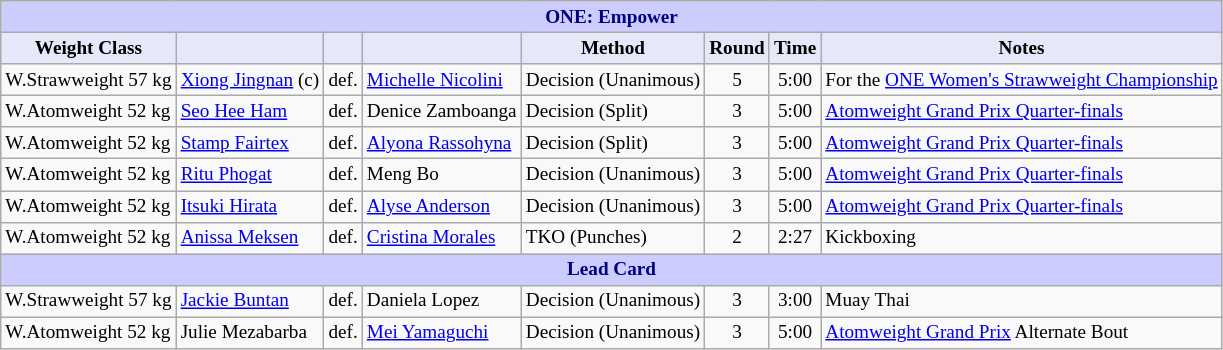<table class="wikitable" style="font-size: 80%;">
<tr>
<th colspan="8" style="background-color: #ccf; color: #000080; text-align: center;"><strong>ONE: Empower</strong></th>
</tr>
<tr>
<th colspan="1" style="background-color: #E6E8FA; color: #000000; text-align: center;">Weight Class</th>
<th colspan="1" style="background-color: #E6E8FA; color: #000000; text-align: center;"></th>
<th colspan="1" style="background-color: #E6E8FA; color: #000000; text-align: center;"></th>
<th colspan="1" style="background-color: #E6E8FA; color: #000000; text-align: center;"></th>
<th colspan="1" style="background-color: #E6E8FA; color: #000000; text-align: center;">Method</th>
<th colspan="1" style="background-color: #E6E8FA; color: #000000; text-align: center;">Round</th>
<th colspan="1" style="background-color: #E6E8FA; color: #000000; text-align: center;">Time</th>
<th colspan="1" style="background-color: #E6E8FA; color: #000000; text-align: center;">Notes</th>
</tr>
<tr>
<td>W.Strawweight 57 kg</td>
<td> <a href='#'>Xiong Jingnan</a> (c)</td>
<td>def.</td>
<td> <a href='#'>Michelle Nicolini</a></td>
<td>Decision (Unanimous)</td>
<td align=center>5</td>
<td align=center>5:00</td>
<td>For the <a href='#'>ONE Women's Strawweight Championship</a></td>
</tr>
<tr>
<td>W.Atomweight 52 kg</td>
<td> <a href='#'>Seo Hee Ham</a></td>
<td>def.</td>
<td> Denice Zamboanga</td>
<td>Decision (Split)</td>
<td align=center>3</td>
<td align=center>5:00</td>
<td><a href='#'>Atomweight Grand Prix Quarter-finals</a></td>
</tr>
<tr>
<td>W.Atomweight 52 kg</td>
<td> <a href='#'>Stamp Fairtex</a></td>
<td>def.</td>
<td> <a href='#'>Alyona Rassohyna</a></td>
<td>Decision (Split)</td>
<td align=center>3</td>
<td align=center>5:00</td>
<td><a href='#'>Atomweight Grand Prix Quarter-finals</a></td>
</tr>
<tr>
<td>W.Atomweight 52 kg</td>
<td> <a href='#'>Ritu Phogat</a></td>
<td>def.</td>
<td> Meng Bo</td>
<td>Decision (Unanimous)</td>
<td align=center>3</td>
<td align=center>5:00</td>
<td><a href='#'>Atomweight Grand Prix Quarter-finals</a></td>
</tr>
<tr>
<td>W.Atomweight 52 kg</td>
<td> <a href='#'>Itsuki Hirata</a></td>
<td>def.</td>
<td> <a href='#'>Alyse Anderson</a></td>
<td>Decision (Unanimous)</td>
<td align=center>3</td>
<td align=center>5:00</td>
<td><a href='#'>Atomweight Grand Prix Quarter-finals</a></td>
</tr>
<tr>
<td>W.Atomweight 52 kg</td>
<td> <a href='#'>Anissa Meksen</a></td>
<td>def.</td>
<td> <a href='#'>Cristina Morales</a></td>
<td>TKO (Punches)</td>
<td align=center>2</td>
<td align=center>2:27</td>
<td>Kickboxing</td>
</tr>
<tr>
<th colspan="8" style="background-color: #ccf; color: #000080; text-align: center;"><strong>Lead Card</strong></th>
</tr>
<tr>
<td>W.Strawweight 57 kg</td>
<td> <a href='#'>Jackie Buntan</a></td>
<td>def.</td>
<td> Daniela Lopez</td>
<td>Decision (Unanimous)</td>
<td align=center>3</td>
<td align=center>3:00</td>
<td>Muay Thai</td>
</tr>
<tr>
<td>W.Atomweight 52 kg</td>
<td> Julie Mezabarba</td>
<td>def.</td>
<td> <a href='#'>Mei Yamaguchi</a></td>
<td>Decision (Unanimous)</td>
<td align=center>3</td>
<td align=center>5:00</td>
<td><a href='#'>Atomweight Grand Prix</a> Alternate Bout</td>
</tr>
</table>
